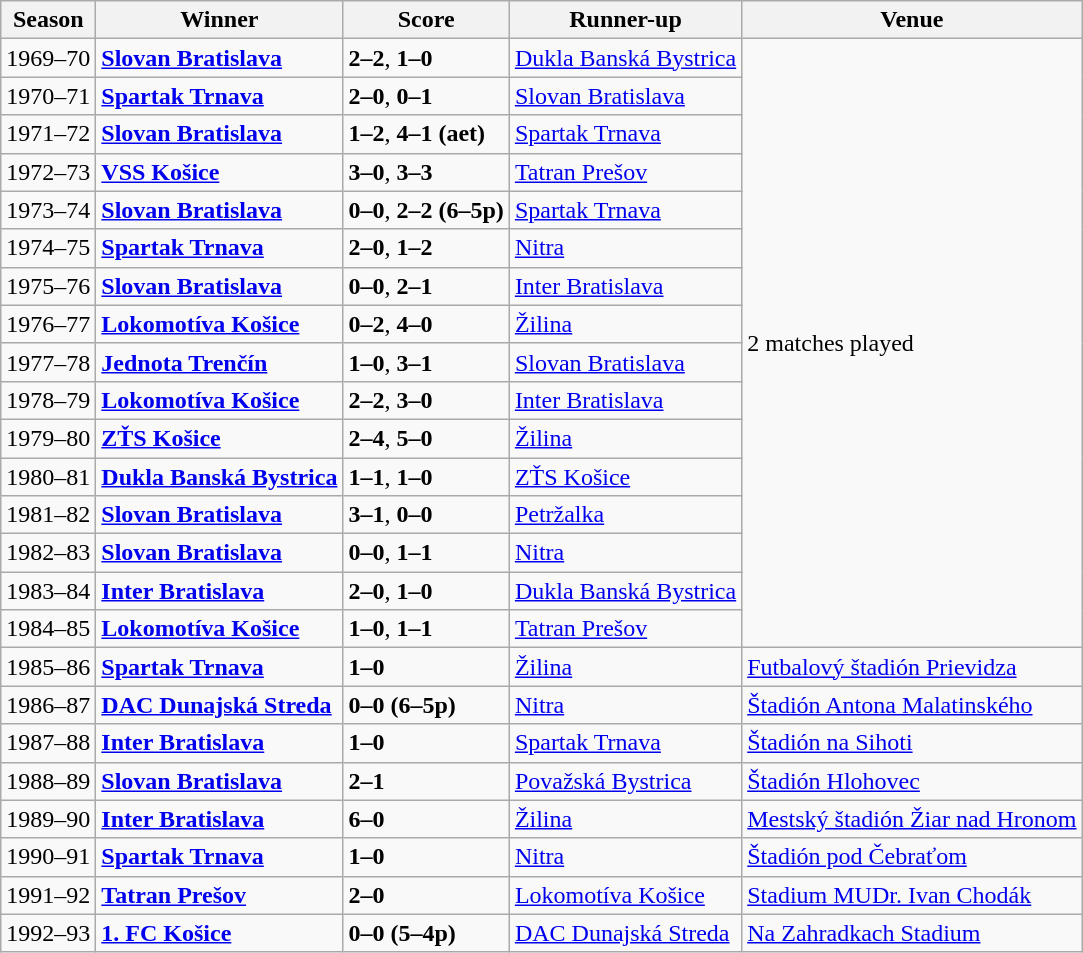<table class="sortable wikitable">
<tr>
<th>Season</th>
<th>Winner</th>
<th>Score</th>
<th>Runner-up</th>
<th>Venue</th>
</tr>
<tr>
<td align=center>1969–70</td>
<td><strong><a href='#'>Slovan Bratislava</a></strong></td>
<td><strong>2–2</strong>, <strong>1–0</strong></td>
<td><a href='#'>Dukla Banská Bystrica</a></td>
<td rowspan="16">2 matches played</td>
</tr>
<tr>
<td align=center>1970–71</td>
<td><strong><a href='#'>Spartak Trnava</a></strong></td>
<td><strong>2–0</strong>, <strong>0–1</strong></td>
<td><a href='#'>Slovan Bratislava</a></td>
</tr>
<tr>
<td align=center>1971–72</td>
<td><strong><a href='#'>Slovan Bratislava</a></strong></td>
<td><strong>1–2</strong>, <strong>4–1 (aet)</strong></td>
<td><a href='#'>Spartak Trnava</a></td>
</tr>
<tr>
<td align=center>1972–73</td>
<td><strong><a href='#'>VSS Košice</a></strong></td>
<td><strong>3–0</strong>, <strong>3–3</strong></td>
<td><a href='#'>Tatran Prešov</a></td>
</tr>
<tr>
<td align=center>1973–74</td>
<td><strong><a href='#'>Slovan Bratislava</a></strong></td>
<td><strong>0–0</strong>, <strong>2–2 (6–5p)</strong></td>
<td><a href='#'>Spartak Trnava</a></td>
</tr>
<tr>
<td align=center>1974–75</td>
<td><strong><a href='#'>Spartak Trnava</a></strong></td>
<td><strong>2–0</strong>, <strong>1–2</strong></td>
<td><a href='#'>Nitra</a></td>
</tr>
<tr>
<td align=center>1975–76</td>
<td><strong><a href='#'>Slovan Bratislava</a></strong></td>
<td><strong>0–0</strong>, <strong>2–1</strong></td>
<td><a href='#'>Inter Bratislava</a></td>
</tr>
<tr>
<td align=center>1976–77</td>
<td><strong><a href='#'>Lokomotíva Košice</a> </strong></td>
<td><strong>0–2</strong>, <strong>4–0</strong></td>
<td><a href='#'>Žilina</a></td>
</tr>
<tr>
<td align=center>1977–78</td>
<td><strong><a href='#'>Jednota Trenčín</a></strong></td>
<td><strong>1–0</strong>, <strong>3–1</strong></td>
<td><a href='#'>Slovan Bratislava</a></td>
</tr>
<tr>
<td align=center>1978–79</td>
<td><strong><a href='#'>Lokomotíva Košice</a></strong></td>
<td><strong>2–2</strong>, <strong>3–0</strong></td>
<td><a href='#'>Inter Bratislava</a></td>
</tr>
<tr>
<td align=center>1979–80</td>
<td><strong><a href='#'>ZŤS Košice</a></strong></td>
<td><strong>2–4</strong>, <strong>5–0</strong></td>
<td><a href='#'>Žilina</a></td>
</tr>
<tr>
<td align=center>1980–81</td>
<td><strong><a href='#'>Dukla Banská Bystrica</a></strong></td>
<td><strong>1–1</strong>, <strong>1–0</strong></td>
<td><a href='#'>ZŤS Košice</a></td>
</tr>
<tr>
<td align=center>1981–82</td>
<td><strong><a href='#'>Slovan Bratislava</a></strong></td>
<td><strong>3–1</strong>, <strong>0–0</strong></td>
<td><a href='#'>Petržalka</a></td>
</tr>
<tr>
<td align=center>1982–83</td>
<td><strong><a href='#'>Slovan Bratislava</a></strong></td>
<td><strong>0–0</strong>, <strong>1–1</strong></td>
<td><a href='#'>Nitra</a></td>
</tr>
<tr>
<td align=center>1983–84</td>
<td><strong><a href='#'>Inter Bratislava</a></strong></td>
<td><strong>2–0</strong>, <strong>1–0</strong></td>
<td><a href='#'>Dukla Banská Bystrica</a></td>
</tr>
<tr>
<td align=center>1984–85</td>
<td><strong><a href='#'>Lokomotíva Košice</a></strong></td>
<td><strong>1–0</strong>, <strong>1–1</strong></td>
<td><a href='#'>Tatran Prešov</a></td>
</tr>
<tr>
<td align=center>1985–86</td>
<td><strong><a href='#'>Spartak Trnava</a></strong></td>
<td><strong>1–0</strong></td>
<td><a href='#'>Žilina</a></td>
<td><a href='#'>Futbalový štadión Prievidza</a></td>
</tr>
<tr>
<td align=center>1986–87</td>
<td><strong><a href='#'>DAC Dunajská Streda</a></strong></td>
<td><strong>0–0 (6–5p)</strong></td>
<td><a href='#'>Nitra</a></td>
<td><a href='#'>Štadión Antona Malatinského</a></td>
</tr>
<tr>
<td align=center>1987–88</td>
<td><strong><a href='#'>Inter Bratislava</a></strong></td>
<td><strong>1–0</strong></td>
<td><a href='#'>Spartak Trnava</a></td>
<td><a href='#'>Štadión na Sihoti</a></td>
</tr>
<tr>
<td align=center>1988–89</td>
<td><strong><a href='#'>Slovan Bratislava</a></strong></td>
<td><strong>2–1</strong></td>
<td><a href='#'>Považská Bystrica</a></td>
<td><a href='#'>Štadión Hlohovec</a></td>
</tr>
<tr>
<td align=center>1989–90</td>
<td><strong><a href='#'>Inter Bratislava</a></strong></td>
<td><strong>6–0</strong></td>
<td><a href='#'>Žilina</a></td>
<td><a href='#'>Mestský štadión Žiar nad Hronom</a></td>
</tr>
<tr>
<td align=center>1990–91</td>
<td><strong><a href='#'>Spartak Trnava</a></strong></td>
<td><strong>1–0</strong></td>
<td><a href='#'>Nitra</a></td>
<td><a href='#'>Štadión pod Čebraťom</a></td>
</tr>
<tr>
<td align=center>1991–92</td>
<td><strong><a href='#'>Tatran Prešov</a> </strong></td>
<td><strong>2–0</strong></td>
<td><a href='#'>Lokomotíva Košice</a></td>
<td><a href='#'>Stadium MUDr. Ivan Chodák</a></td>
</tr>
<tr>
<td align=center>1992–93</td>
<td><strong><a href='#'>1. FC Košice</a></strong></td>
<td><strong>0–0 (5–4p)</strong></td>
<td><a href='#'>DAC Dunajská Streda</a></td>
<td><a href='#'>Na Zahradkach Stadium</a></td>
</tr>
</table>
